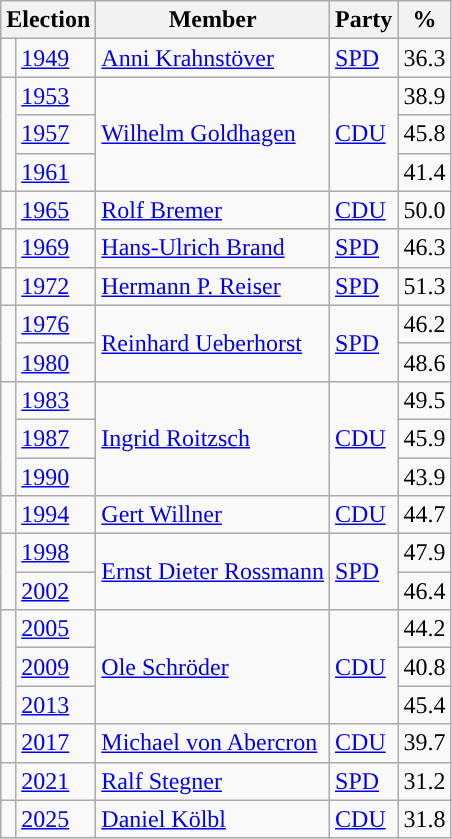<table class="wikitable">
<tr>
<th colspan="2">Election</th>
<th>Member</th>
<th>Party</th>
<th>%</th>
</tr>
<tr>
<td></td>
<td><a href='#'>1949</a></td>
<td><a href='#'>Anni Krahnstöver</a></td>
<td><a href='#'>SPD</a></td>
<td align="right">36.3</td>
</tr>
<tr>
<td rowspan="3"></td>
<td><a href='#'>1953</a></td>
<td rowspan="3"><a href='#'>Wilhelm Goldhagen</a></td>
<td rowspan="3"><a href='#'>CDU</a></td>
<td align="right">38.9</td>
</tr>
<tr>
<td><a href='#'>1957</a></td>
<td align="right">45.8</td>
</tr>
<tr>
<td><a href='#'>1961</a></td>
<td align="right">41.4</td>
</tr>
<tr>
<td></td>
<td><a href='#'>1965</a></td>
<td><a href='#'>Rolf Bremer</a></td>
<td><a href='#'>CDU</a></td>
<td align="right">50.0</td>
</tr>
<tr>
<td></td>
<td><a href='#'>1969</a></td>
<td><a href='#'>Hans-Ulrich Brand</a></td>
<td><a href='#'>SPD</a></td>
<td align="right">46.3</td>
</tr>
<tr>
<td></td>
<td><a href='#'>1972</a></td>
<td><a href='#'>Hermann P. Reiser</a></td>
<td><a href='#'>SPD</a></td>
<td align="right">51.3</td>
</tr>
<tr>
<td rowspan="2"></td>
<td><a href='#'>1976</a></td>
<td rowspan="2"><a href='#'>Reinhard Ueberhorst</a></td>
<td rowspan="2"><a href='#'>SPD</a></td>
<td align="right">46.2</td>
</tr>
<tr>
<td><a href='#'>1980</a></td>
<td align="right">48.6</td>
</tr>
<tr>
<td rowspan="3"></td>
<td><a href='#'>1983</a></td>
<td rowspan="3"><a href='#'>Ingrid Roitzsch</a></td>
<td rowspan="3"><a href='#'>CDU</a></td>
<td align="right">49.5</td>
</tr>
<tr>
<td><a href='#'>1987</a></td>
<td align="right">45.9</td>
</tr>
<tr>
<td><a href='#'>1990</a></td>
<td align="right">43.9</td>
</tr>
<tr>
<td></td>
<td><a href='#'>1994</a></td>
<td><a href='#'>Gert Willner</a></td>
<td><a href='#'>CDU</a></td>
<td align="right">44.7</td>
</tr>
<tr>
<td rowspan="2"></td>
<td><a href='#'>1998</a></td>
<td rowspan="2"><a href='#'>Ernst Dieter Rossmann</a></td>
<td rowspan="2"><a href='#'>SPD</a></td>
<td align="right">47.9</td>
</tr>
<tr>
<td><a href='#'>2002</a></td>
<td align="right">46.4</td>
</tr>
<tr>
<td rowspan="3"></td>
<td><a href='#'>2005</a></td>
<td rowspan="3"><a href='#'>Ole Schröder</a></td>
<td rowspan="3"><a href='#'>CDU</a></td>
<td align="right">44.2</td>
</tr>
<tr>
<td><a href='#'>2009</a></td>
<td align="right">40.8</td>
</tr>
<tr>
<td><a href='#'>2013</a></td>
<td align="right">45.4</td>
</tr>
<tr>
<td></td>
<td><a href='#'>2017</a></td>
<td><a href='#'>Michael von Abercron</a></td>
<td><a href='#'>CDU</a></td>
<td align="right">39.7</td>
</tr>
<tr>
<td></td>
<td><a href='#'>2021</a></td>
<td><a href='#'>Ralf Stegner</a></td>
<td><a href='#'>SPD</a></td>
<td align="right">31.2</td>
</tr>
<tr>
<td></td>
<td><a href='#'>2025</a></td>
<td><a href='#'>Daniel Kölbl</a></td>
<td><a href='#'>CDU</a></td>
<td>31.8</td>
</tr>
</table>
